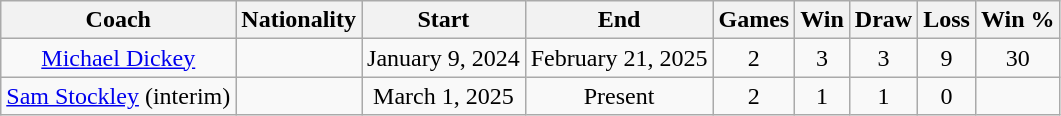<table class="wikitable" style="text-align:center; margin-left: lem;">
<tr>
<th>Coach</th>
<th>Nationality</th>
<th>Start</th>
<th>End</th>
<th>Games</th>
<th><strong>Win</strong></th>
<th>Draw</th>
<th>Loss</th>
<th>Win %</th>
</tr>
<tr>
<td><a href='#'>Michael Dickey</a></td>
<td></td>
<td>January 9, 2024</td>
<td>February 21, 2025</td>
<td>2</td>
<td>3</td>
<td>3</td>
<td>9</td>
<td>30</td>
</tr>
<tr>
<td><a href='#'>Sam Stockley</a> (interim)</td>
<td></td>
<td>March 1, 2025</td>
<td>Present</td>
<td>2</td>
<td>1</td>
<td>1</td>
<td>0</td>
<td></td>
</tr>
</table>
